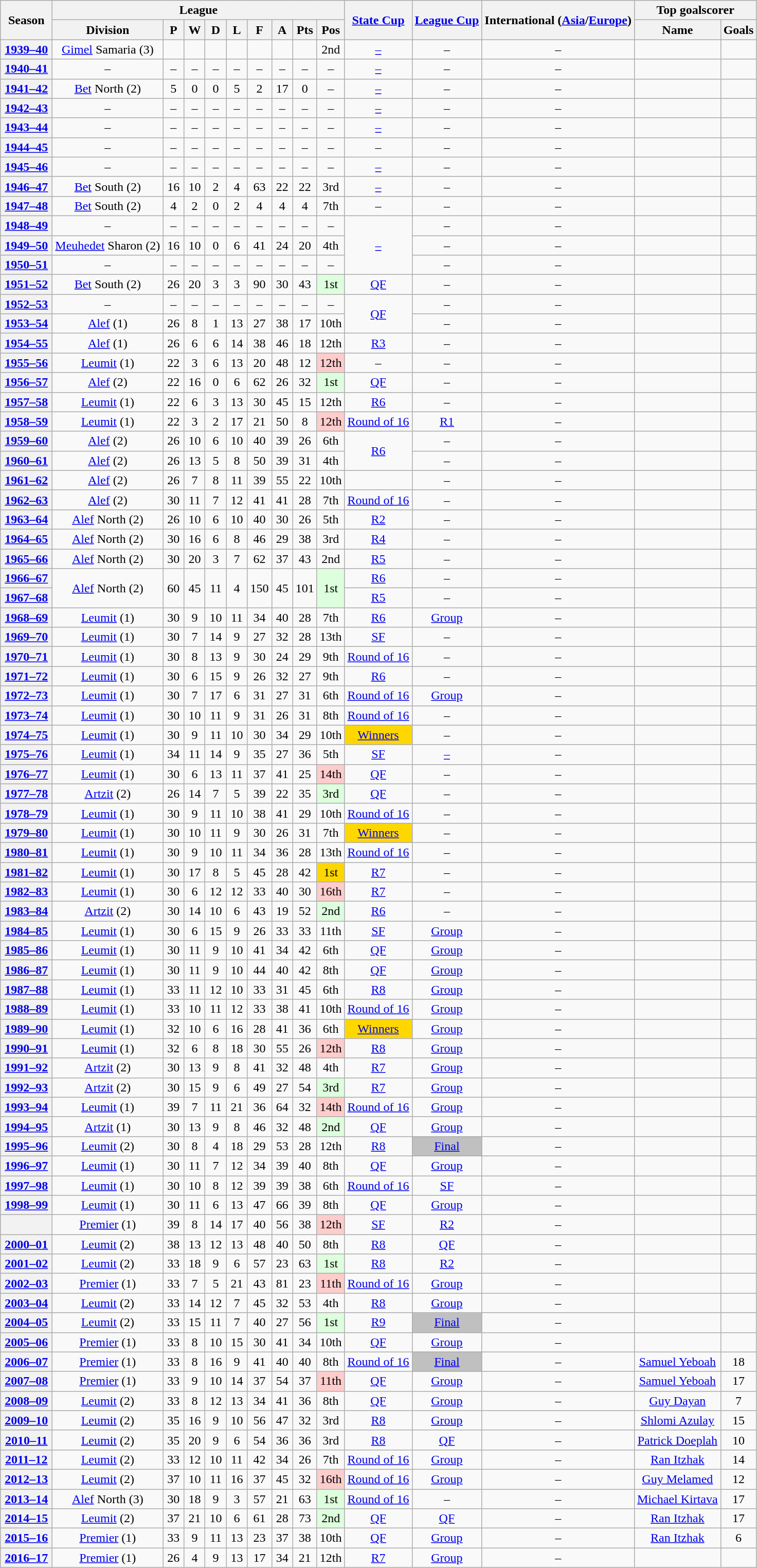<table class="wikitable" style="text-align: center">
<tr>
<th rowspan="2" width="60">Season</th>
<th colspan="9">League</th>
<th rowspan="2"><a href='#'>State Cup</a></th>
<th rowspan="2"><a href='#'>League Cup</a></th>
<th rowspan="2">International (<a href='#'>Asia</a>/<a href='#'>Europe</a>)</th>
<th colspan="2">Top goalscorer</th>
</tr>
<tr>
<th>Division</th>
<th width="20">P</th>
<th width="20">W</th>
<th width="20">D</th>
<th width="20">L</th>
<th width="20">F</th>
<th width="20">A</th>
<th width="20">Pts</th>
<th>Pos</th>
<th>Name</th>
<th>Goals</th>
</tr>
<tr>
<th><a href='#'>1939–40</a></th>
<td><a href='#'>Gimel</a> Samaria (3)</td>
<td></td>
<td></td>
<td></td>
<td></td>
<td></td>
<td></td>
<td></td>
<td>2nd</td>
<td><a href='#'>–</a></td>
<td>–</td>
<td>–</td>
<td></td>
<td></td>
</tr>
<tr>
<th><a href='#'>1940–41</a></th>
<td>–</td>
<td>–</td>
<td>–</td>
<td>–</td>
<td>–</td>
<td>–</td>
<td>–</td>
<td>–</td>
<td>–</td>
<td><a href='#'>–</a></td>
<td>–</td>
<td>–</td>
<td></td>
<td></td>
</tr>
<tr>
<th><a href='#'>1941–42</a></th>
<td><a href='#'>Bet</a> North (2)</td>
<td>5</td>
<td>0</td>
<td>0</td>
<td>5</td>
<td>2</td>
<td>17</td>
<td>0</td>
<td>–</td>
<td><a href='#'>–</a></td>
<td>–</td>
<td>–</td>
<td></td>
<td></td>
</tr>
<tr>
<th><a href='#'>1942–43</a></th>
<td>–</td>
<td>–</td>
<td>–</td>
<td>–</td>
<td>–</td>
<td>–</td>
<td>–</td>
<td>–</td>
<td>–</td>
<td><a href='#'>–</a></td>
<td>–</td>
<td>–</td>
<td></td>
<td></td>
</tr>
<tr>
<th><a href='#'>1943–44</a></th>
<td>–</td>
<td>–</td>
<td>–</td>
<td>–</td>
<td>–</td>
<td>–</td>
<td>–</td>
<td>–</td>
<td>–</td>
<td><a href='#'>–</a></td>
<td>–</td>
<td>–</td>
<td></td>
<td></td>
</tr>
<tr>
<th><a href='#'>1944–45</a></th>
<td>–</td>
<td>–</td>
<td>–</td>
<td>–</td>
<td>–</td>
<td>–</td>
<td>–</td>
<td>–</td>
<td>–</td>
<td>–</td>
<td>–</td>
<td>–</td>
<td></td>
<td></td>
</tr>
<tr>
<th><a href='#'>1945–46</a></th>
<td>–</td>
<td>–</td>
<td>–</td>
<td>–</td>
<td>–</td>
<td>–</td>
<td>–</td>
<td>–</td>
<td>–</td>
<td><a href='#'>–</a></td>
<td>–</td>
<td>–</td>
<td></td>
<td></td>
</tr>
<tr>
<th><a href='#'>1946–47</a></th>
<td><a href='#'>Bet</a> South (2)</td>
<td>16</td>
<td>10</td>
<td>2</td>
<td>4</td>
<td>63</td>
<td>22</td>
<td>22</td>
<td>3rd</td>
<td><a href='#'>–</a></td>
<td>–</td>
<td>–</td>
<td></td>
<td></td>
</tr>
<tr>
<th><a href='#'>1947–48</a></th>
<td><a href='#'>Bet</a> South (2)<br></td>
<td>4</td>
<td>2</td>
<td>0</td>
<td>2</td>
<td>4</td>
<td>4</td>
<td>4</td>
<td>7th</td>
<td>–</td>
<td>–</td>
<td>–</td>
<td></td>
<td></td>
</tr>
<tr>
<th><a href='#'>1948–49</a></th>
<td>–</td>
<td>–</td>
<td>–</td>
<td>–</td>
<td>–</td>
<td>–</td>
<td>–</td>
<td>–</td>
<td>–</td>
<td rowspan=3><a href='#'>–</a></td>
<td>–</td>
<td>–</td>
<td></td>
<td></td>
</tr>
<tr>
<th><a href='#'>1949–50</a></th>
<td><a href='#'>Meuhedet</a> Sharon (2)</td>
<td>16</td>
<td>10</td>
<td>0</td>
<td>6</td>
<td>41</td>
<td>24</td>
<td>20</td>
<td>4th</td>
<td>–</td>
<td>–</td>
<td></td>
<td></td>
</tr>
<tr>
<th><a href='#'>1950–51</a></th>
<td>–</td>
<td>–</td>
<td>–</td>
<td>–</td>
<td>–</td>
<td>–</td>
<td>–</td>
<td>–</td>
<td>–</td>
<td>–</td>
<td>–</td>
<td></td>
<td></td>
</tr>
<tr>
<th><a href='#'>1951–52</a></th>
<td><a href='#'>Bet</a> South (2)</td>
<td>26</td>
<td>20</td>
<td>3</td>
<td>3</td>
<td>90</td>
<td>30</td>
<td>43</td>
<td bgcolor=ddffdd>1st</td>
<td><a href='#'>QF</a></td>
<td>–</td>
<td>–</td>
<td></td>
<td></td>
</tr>
<tr>
<th><a href='#'>1952–53</a></th>
<td>–</td>
<td>–</td>
<td>–</td>
<td>–</td>
<td>–</td>
<td>–</td>
<td>–</td>
<td>–</td>
<td>–</td>
<td rowspan=2><a href='#'>QF</a></td>
<td>–</td>
<td>–</td>
<td></td>
<td></td>
</tr>
<tr>
<th><a href='#'>1953–54</a></th>
<td><a href='#'>Alef</a> (1)</td>
<td>26</td>
<td>8</td>
<td>1</td>
<td>13</td>
<td>27</td>
<td>38</td>
<td>17</td>
<td>10th</td>
<td>–</td>
<td>–</td>
<td></td>
<td></td>
</tr>
<tr>
<th><a href='#'>1954–55</a></th>
<td><a href='#'>Alef</a> (1)</td>
<td>26</td>
<td>6</td>
<td>6</td>
<td>14</td>
<td>38</td>
<td>46</td>
<td>18</td>
<td>12th</td>
<td><a href='#'>R3</a></td>
<td>–</td>
<td>–</td>
<td></td>
<td></td>
</tr>
<tr>
<th><a href='#'>1955–56</a></th>
<td><a href='#'>Leumit</a> (1)</td>
<td>22</td>
<td>3</td>
<td>6</td>
<td>13</td>
<td>20</td>
<td>48</td>
<td>12</td>
<td bgcolor=ffcccc>12th</td>
<td>–</td>
<td>–</td>
<td>–</td>
<td></td>
<td></td>
</tr>
<tr>
<th><a href='#'>1956–57</a></th>
<td><a href='#'>Alef</a> (2)</td>
<td>22</td>
<td>16</td>
<td>0</td>
<td>6</td>
<td>62</td>
<td>26</td>
<td>32</td>
<td bgcolor=ddffdd>1st </td>
<td><a href='#'>QF</a></td>
<td>–</td>
<td>–</td>
<td></td>
<td></td>
</tr>
<tr>
<th><a href='#'>1957–58</a></th>
<td><a href='#'>Leumit</a> (1)</td>
<td>22</td>
<td>6</td>
<td>3</td>
<td>13</td>
<td>30</td>
<td>45</td>
<td>15</td>
<td>12th</td>
<td><a href='#'>R6</a></td>
<td>–</td>
<td>–</td>
<td></td>
<td></td>
</tr>
<tr>
<th><a href='#'>1958–59</a></th>
<td><a href='#'>Leumit</a> (1)</td>
<td>22</td>
<td>3</td>
<td>2</td>
<td>17</td>
<td>21</td>
<td>50</td>
<td>8</td>
<td bgcolor=ffcccc>12th</td>
<td><a href='#'>Round of 16</a></td>
<td><a href='#'>R1</a></td>
<td>–</td>
<td></td>
<td></td>
</tr>
<tr>
<th><a href='#'>1959–60</a></th>
<td><a href='#'>Alef</a> (2)</td>
<td>26</td>
<td>10</td>
<td>6</td>
<td>10</td>
<td>40</td>
<td>39</td>
<td>26</td>
<td>6th</td>
<td rowspan=2><a href='#'>R6</a></td>
<td>–</td>
<td>–</td>
<td></td>
<td></td>
</tr>
<tr>
<th><a href='#'>1960–61</a></th>
<td><a href='#'>Alef</a> (2)</td>
<td>26</td>
<td>13</td>
<td>5</td>
<td>8</td>
<td>50</td>
<td>39</td>
<td>31</td>
<td>4th</td>
<td>–</td>
<td>–</td>
<td></td>
<td></td>
</tr>
<tr>
<th><a href='#'>1961–62</a></th>
<td><a href='#'>Alef</a> (2)</td>
<td>26</td>
<td>7</td>
<td>8</td>
<td>11</td>
<td>39</td>
<td>55</td>
<td>22</td>
<td>10th</td>
<td><a href='#'></a></td>
<td>–</td>
<td>–</td>
<td></td>
<td></td>
</tr>
<tr>
<th><a href='#'>1962–63</a></th>
<td><a href='#'>Alef</a> (2)</td>
<td>30</td>
<td>11</td>
<td>7</td>
<td>12</td>
<td>41</td>
<td>41</td>
<td>28</td>
<td>7th</td>
<td><a href='#'>Round of 16</a></td>
<td>–</td>
<td>–</td>
<td></td>
<td></td>
</tr>
<tr>
<th><a href='#'>1963–64</a></th>
<td><a href='#'>Alef</a> North (2)</td>
<td>26</td>
<td>10</td>
<td>6</td>
<td>10</td>
<td>40</td>
<td>30</td>
<td>26</td>
<td>5th</td>
<td><a href='#'>R2</a></td>
<td>–</td>
<td>–</td>
<td></td>
<td></td>
</tr>
<tr>
<th><a href='#'>1964–65</a></th>
<td><a href='#'>Alef</a> North (2)</td>
<td>30</td>
<td>16</td>
<td>6</td>
<td>8</td>
<td>46</td>
<td>29</td>
<td>38</td>
<td>3rd</td>
<td><a href='#'>R4</a></td>
<td>–</td>
<td>–</td>
<td></td>
<td></td>
</tr>
<tr>
<th><a href='#'>1965–66</a></th>
<td><a href='#'>Alef</a> North (2)</td>
<td>30</td>
<td>20</td>
<td>3</td>
<td>7</td>
<td>62</td>
<td>37</td>
<td>43</td>
<td>2nd</td>
<td><a href='#'>R5</a></td>
<td>–</td>
<td>–</td>
<td></td>
<td></td>
</tr>
<tr>
<th><a href='#'>1966–67</a></th>
<td rowspan=2><a href='#'>Alef</a> North (2)</td>
<td rowspan=2>60</td>
<td rowspan=2>45</td>
<td rowspan=2>11</td>
<td rowspan=2>4</td>
<td rowspan=2>150</td>
<td rowspan=2>45</td>
<td rowspan=2>101</td>
<td rowspan=2 bgcolor=ddffdd>1st</td>
<td><a href='#'>R6</a></td>
<td>–</td>
<td>–</td>
<td></td>
<td></td>
</tr>
<tr>
<th><a href='#'>1967–68</a></th>
<td><a href='#'>R5</a></td>
<td>–</td>
<td>–</td>
<td></td>
<td></td>
</tr>
<tr>
<th><a href='#'>1968–69</a></th>
<td><a href='#'>Leumit</a> (1)</td>
<td>30</td>
<td>9</td>
<td>10</td>
<td>11</td>
<td>34</td>
<td>40</td>
<td>28</td>
<td>7th</td>
<td><a href='#'>R6</a></td>
<td><a href='#'>Group</a></td>
<td>–</td>
<td></td>
<td></td>
</tr>
<tr>
<th><a href='#'>1969–70</a></th>
<td><a href='#'>Leumit</a> (1)</td>
<td>30</td>
<td>7</td>
<td>14</td>
<td>9</td>
<td>27</td>
<td>32</td>
<td>28</td>
<td>13th</td>
<td><a href='#'>SF</a></td>
<td>–</td>
<td>–</td>
<td></td>
<td></td>
</tr>
<tr>
<th><a href='#'>1970–71</a></th>
<td><a href='#'>Leumit</a> (1)</td>
<td>30</td>
<td>8</td>
<td>13</td>
<td>9</td>
<td>30</td>
<td>24</td>
<td>29</td>
<td>9th</td>
<td><a href='#'>Round of 16</a></td>
<td>–</td>
<td>–</td>
<td></td>
<td></td>
</tr>
<tr>
<th><a href='#'>1971–72</a></th>
<td><a href='#'>Leumit</a> (1)</td>
<td>30</td>
<td>6</td>
<td>15</td>
<td>9</td>
<td>26</td>
<td>32</td>
<td>27</td>
<td>9th</td>
<td><a href='#'>R6</a></td>
<td>–</td>
<td>–</td>
<td></td>
<td></td>
</tr>
<tr>
<th><a href='#'>1972–73</a></th>
<td><a href='#'>Leumit</a> (1)</td>
<td>30</td>
<td>7</td>
<td>17</td>
<td>6</td>
<td>31</td>
<td>27</td>
<td>31</td>
<td>6th</td>
<td><a href='#'>Round of 16</a></td>
<td><a href='#'>Group</a></td>
<td>–</td>
<td></td>
<td></td>
</tr>
<tr>
<th><a href='#'>1973–74</a></th>
<td><a href='#'>Leumit</a> (1)</td>
<td>30</td>
<td>10</td>
<td>11</td>
<td>9</td>
<td>31</td>
<td>26</td>
<td>31</td>
<td>8th</td>
<td><a href='#'>Round of 16</a></td>
<td>–</td>
<td>–</td>
<td></td>
<td></td>
</tr>
<tr>
<th><a href='#'>1974–75</a></th>
<td><a href='#'>Leumit</a> (1)</td>
<td>30</td>
<td>9</td>
<td>11</td>
<td>10</td>
<td>30</td>
<td>34</td>
<td>29</td>
<td>10th</td>
<td bgcolor=gold><a href='#'>Winners</a></td>
<td>–</td>
<td>–</td>
<td></td>
<td></td>
</tr>
<tr>
<th><a href='#'>1975–76</a></th>
<td><a href='#'>Leumit</a> (1)</td>
<td>34</td>
<td>11</td>
<td>14</td>
<td>9</td>
<td>35</td>
<td>27</td>
<td>36</td>
<td>5th</td>
<td><a href='#'>SF</a></td>
<td><a href='#'>–</a></td>
<td>–</td>
<td></td>
<td></td>
</tr>
<tr>
<th><a href='#'>1976–77</a></th>
<td><a href='#'>Leumit</a> (1)</td>
<td>30</td>
<td>6</td>
<td>13</td>
<td>11</td>
<td>37</td>
<td>41</td>
<td>25</td>
<td bgcolor=ffcccc>14th</td>
<td><a href='#'>QF</a></td>
<td>–</td>
<td>–</td>
<td></td>
<td></td>
</tr>
<tr>
<th><a href='#'>1977–78</a></th>
<td><a href='#'>Artzit</a> (2)</td>
<td>26</td>
<td>14</td>
<td>7</td>
<td>5</td>
<td>39</td>
<td>22</td>
<td>35</td>
<td bgcolor=ddffdd>3rd</td>
<td><a href='#'>QF</a></td>
<td>–</td>
<td>–</td>
<td></td>
<td></td>
</tr>
<tr>
<th><a href='#'>1978–79</a></th>
<td><a href='#'>Leumit</a> (1)</td>
<td>30</td>
<td>9</td>
<td>11</td>
<td>10</td>
<td>38</td>
<td>41</td>
<td>29</td>
<td>10th</td>
<td><a href='#'>Round of 16</a></td>
<td>–</td>
<td>–</td>
<td></td>
<td></td>
</tr>
<tr>
<th><a href='#'>1979–80</a></th>
<td><a href='#'>Leumit</a> (1)</td>
<td>30</td>
<td>10</td>
<td>11</td>
<td>9</td>
<td>30</td>
<td>26</td>
<td>31</td>
<td>7th</td>
<td bgcolor=gold><a href='#'>Winners</a></td>
<td>–</td>
<td>–</td>
<td></td>
<td></td>
</tr>
<tr>
<th><a href='#'>1980–81</a></th>
<td><a href='#'>Leumit</a> (1)</td>
<td>30</td>
<td>9</td>
<td>10</td>
<td>11</td>
<td>34</td>
<td>36</td>
<td>28</td>
<td>13th</td>
<td><a href='#'>Round of 16</a></td>
<td>–</td>
<td>–</td>
<td></td>
<td></td>
</tr>
<tr>
<th><a href='#'>1981–82</a></th>
<td><a href='#'>Leumit</a> (1)</td>
<td>30</td>
<td>17</td>
<td>8</td>
<td>5</td>
<td>45</td>
<td>28</td>
<td>42</td>
<td bgcolor=gold>1st</td>
<td><a href='#'>R7</a></td>
<td>–</td>
<td>–</td>
<td></td>
<td></td>
</tr>
<tr>
<th><a href='#'>1982–83</a></th>
<td><a href='#'>Leumit</a> (1)</td>
<td>30</td>
<td>6</td>
<td>12</td>
<td>12</td>
<td>33</td>
<td>40</td>
<td>30</td>
<td bgcolor=ffcccc>16th</td>
<td><a href='#'>R7</a></td>
<td>–</td>
<td>–</td>
<td></td>
<td></td>
</tr>
<tr>
<th><a href='#'>1983–84</a></th>
<td><a href='#'>Artzit</a> (2)</td>
<td>30</td>
<td>14</td>
<td>10</td>
<td>6</td>
<td>43</td>
<td>19</td>
<td>52</td>
<td bgcolor=ddffdd>2nd</td>
<td><a href='#'>R6</a></td>
<td>–</td>
<td>–</td>
<td></td>
<td></td>
</tr>
<tr>
<th><a href='#'>1984–85</a></th>
<td><a href='#'>Leumit</a> (1)</td>
<td>30</td>
<td>6</td>
<td>15</td>
<td>9</td>
<td>26</td>
<td>33</td>
<td>33</td>
<td>11th</td>
<td><a href='#'>SF</a></td>
<td><a href='#'>Group</a></td>
<td>–</td>
<td></td>
<td></td>
</tr>
<tr>
<th><a href='#'>1985–86</a></th>
<td><a href='#'>Leumit</a> (1)</td>
<td>30</td>
<td>11</td>
<td>9</td>
<td>10</td>
<td>41</td>
<td>34</td>
<td>42</td>
<td>6th</td>
<td><a href='#'>QF</a></td>
<td><a href='#'>Group</a></td>
<td>–</td>
<td></td>
<td></td>
</tr>
<tr>
<th><a href='#'>1986–87</a></th>
<td><a href='#'>Leumit</a> (1)</td>
<td>30</td>
<td>11</td>
<td>9</td>
<td>10</td>
<td>44</td>
<td>40</td>
<td>42</td>
<td>8th</td>
<td><a href='#'>QF</a></td>
<td><a href='#'>Group</a></td>
<td>–</td>
<td></td>
<td></td>
</tr>
<tr>
<th><a href='#'>1987–88</a></th>
<td><a href='#'>Leumit</a> (1)</td>
<td>33</td>
<td>11</td>
<td>12</td>
<td>10</td>
<td>33</td>
<td>31</td>
<td>45</td>
<td>6th</td>
<td><a href='#'>R8</a></td>
<td><a href='#'>Group</a></td>
<td>–</td>
<td></td>
<td></td>
</tr>
<tr>
<th><a href='#'>1988–89</a></th>
<td><a href='#'>Leumit</a> (1)</td>
<td>33</td>
<td>10</td>
<td>11</td>
<td>12</td>
<td>33</td>
<td>38</td>
<td>41</td>
<td>10th</td>
<td><a href='#'>Round of 16</a></td>
<td><a href='#'>Group</a></td>
<td>–</td>
<td></td>
<td></td>
</tr>
<tr>
<th><a href='#'>1989–90</a></th>
<td><a href='#'>Leumit</a> (1)</td>
<td>32</td>
<td>10</td>
<td>6</td>
<td>16</td>
<td>28</td>
<td>41</td>
<td>36</td>
<td>6th</td>
<td bgcolor=gold><a href='#'>Winners</a></td>
<td><a href='#'>Group</a></td>
<td>–</td>
<td></td>
<td></td>
</tr>
<tr>
<th><a href='#'>1990–91</a></th>
<td><a href='#'>Leumit</a> (1)</td>
<td>32</td>
<td>6</td>
<td>8</td>
<td>18</td>
<td>30</td>
<td>55</td>
<td>26</td>
<td bgcolor=ffcccc>12th</td>
<td><a href='#'>R8</a></td>
<td><a href='#'>Group</a></td>
<td>–</td>
<td></td>
<td></td>
</tr>
<tr>
<th><a href='#'>1991–92</a></th>
<td><a href='#'>Artzit</a> (2)</td>
<td>30</td>
<td>13</td>
<td>9</td>
<td>8</td>
<td>41</td>
<td>32</td>
<td>48</td>
<td>4th</td>
<td><a href='#'>R7</a></td>
<td><a href='#'>Group</a></td>
<td>–</td>
<td></td>
<td></td>
</tr>
<tr>
<th><a href='#'>1992–93</a></th>
<td><a href='#'>Artzit</a> (2)</td>
<td>30</td>
<td>15</td>
<td>9</td>
<td>6</td>
<td>49</td>
<td>27</td>
<td>54</td>
<td bgcolor=ddffdd>3rd</td>
<td><a href='#'>R7</a></td>
<td><a href='#'>Group</a></td>
<td>–</td>
<td></td>
<td></td>
</tr>
<tr>
<th><a href='#'>1993–94</a></th>
<td><a href='#'>Leumit</a> (1)</td>
<td>39</td>
<td>7</td>
<td>11</td>
<td>21</td>
<td>36</td>
<td>64</td>
<td>32</td>
<td bgcolor=ffcccc>14th</td>
<td><a href='#'>Round of 16</a></td>
<td><a href='#'>Group</a></td>
<td>–</td>
<td></td>
<td></td>
</tr>
<tr>
<th><a href='#'>1994–95</a></th>
<td><a href='#'>Artzit</a> (1)</td>
<td>30</td>
<td>13</td>
<td>9</td>
<td>8</td>
<td>46</td>
<td>32</td>
<td>48</td>
<td bgcolor=ddffdd>2nd</td>
<td><a href='#'>QF</a></td>
<td><a href='#'>Group</a></td>
<td>–</td>
<td></td>
<td></td>
</tr>
<tr>
<th><a href='#'>1995–96</a></th>
<td><a href='#'>Leumit</a> (2)</td>
<td>30</td>
<td>8</td>
<td>4</td>
<td>18</td>
<td>29</td>
<td>53</td>
<td>28</td>
<td>12th</td>
<td><a href='#'>R8</a></td>
<td bgcolor=silver><a href='#'>Final</a></td>
<td>–</td>
<td></td>
<td></td>
</tr>
<tr>
<th><a href='#'>1996–97</a></th>
<td><a href='#'>Leumit</a> (1)</td>
<td>30</td>
<td>11</td>
<td>7</td>
<td>12</td>
<td>34</td>
<td>39</td>
<td>40</td>
<td>8th</td>
<td><a href='#'>QF</a></td>
<td><a href='#'>Group</a></td>
<td>–</td>
<td></td>
<td></td>
</tr>
<tr>
<th><a href='#'>1997–98</a></th>
<td><a href='#'>Leumit</a> (1)</td>
<td>30</td>
<td>10</td>
<td>8</td>
<td>12</td>
<td>39</td>
<td>39</td>
<td>38</td>
<td>6th</td>
<td><a href='#'>Round of 16</a></td>
<td><a href='#'>SF</a></td>
<td>–</td>
<td></td>
<td></td>
</tr>
<tr>
<th><a href='#'>1998–99</a></th>
<td><a href='#'>Leumit</a> (1)</td>
<td>30</td>
<td>11</td>
<td>6</td>
<td>13</td>
<td>47</td>
<td>66</td>
<td>39</td>
<td>8th</td>
<td><a href='#'>QF</a></td>
<td><a href='#'>Group</a></td>
<td>–</td>
<td></td>
<td></td>
</tr>
<tr>
<th></th>
<td><a href='#'>Premier</a> (1)</td>
<td>39</td>
<td>8</td>
<td>14</td>
<td>17</td>
<td>40</td>
<td>56</td>
<td>38</td>
<td bgcolor=ffcccc>12th</td>
<td><a href='#'>SF</a></td>
<td><a href='#'>R2</a></td>
<td>–</td>
<td></td>
<td></td>
</tr>
<tr>
<th><a href='#'>2000–01</a></th>
<td><a href='#'>Leumit</a> (2)</td>
<td>38</td>
<td>13</td>
<td>12</td>
<td>13</td>
<td>48</td>
<td>40</td>
<td>50</td>
<td>8th</td>
<td><a href='#'>R8</a></td>
<td><a href='#'>QF</a></td>
<td>–</td>
<td></td>
<td></td>
</tr>
<tr>
<th><a href='#'>2001–02</a></th>
<td><a href='#'>Leumit</a> (2)</td>
<td>33</td>
<td>18</td>
<td>9</td>
<td>6</td>
<td>57</td>
<td>23</td>
<td>63</td>
<td bgcolor=ddffdd>1st</td>
<td><a href='#'>R8</a></td>
<td><a href='#'>R2</a></td>
<td>–</td>
<td></td>
<td></td>
</tr>
<tr>
<th><a href='#'>2002–03</a></th>
<td><a href='#'>Premier</a> (1)</td>
<td>33</td>
<td>7</td>
<td>5</td>
<td>21</td>
<td>43</td>
<td>81</td>
<td>23</td>
<td bgcolor=ffcccc>11th</td>
<td><a href='#'>Round of 16</a></td>
<td><a href='#'>Group</a></td>
<td>–</td>
<td></td>
<td></td>
</tr>
<tr>
<th><a href='#'>2003–04</a></th>
<td><a href='#'>Leumit</a> (2)</td>
<td>33</td>
<td>14</td>
<td>12</td>
<td>7</td>
<td>45</td>
<td>32</td>
<td>53</td>
<td>4th</td>
<td><a href='#'>R8</a></td>
<td><a href='#'>Group</a></td>
<td>–</td>
<td></td>
<td></td>
</tr>
<tr>
<th><a href='#'>2004–05</a></th>
<td><a href='#'>Leumit</a> (2)</td>
<td>33</td>
<td>15</td>
<td>11</td>
<td>7</td>
<td>40</td>
<td>27</td>
<td>56</td>
<td bgcolor=ddffdd>1st</td>
<td><a href='#'>R9</a></td>
<td bgcolor=silver><a href='#'>Final</a></td>
<td>–</td>
<td></td>
<td></td>
</tr>
<tr>
<th><a href='#'>2005–06</a></th>
<td><a href='#'>Premier</a> (1)</td>
<td>33</td>
<td>8</td>
<td>10</td>
<td>15</td>
<td>30</td>
<td>41</td>
<td>34</td>
<td>10th</td>
<td><a href='#'>QF</a></td>
<td><a href='#'>Group</a></td>
<td>–</td>
<td></td>
<td></td>
</tr>
<tr>
<th><a href='#'>2006–07</a></th>
<td><a href='#'>Premier</a> (1)</td>
<td>33</td>
<td>8</td>
<td>16</td>
<td>9</td>
<td>41</td>
<td>40</td>
<td>40</td>
<td>8th</td>
<td><a href='#'>Round of 16</a></td>
<td bgcolor=silver><a href='#'>Final</a></td>
<td>–</td>
<td><a href='#'>Samuel Yeboah</a></td>
<td>18</td>
</tr>
<tr>
<th><a href='#'>2007–08</a></th>
<td><a href='#'>Premier</a> (1)</td>
<td>33</td>
<td>9</td>
<td>10</td>
<td>14</td>
<td>37</td>
<td>54</td>
<td>37</td>
<td bgcolor=ffcccc>11th</td>
<td><a href='#'>QF</a></td>
<td><a href='#'>Group</a></td>
<td>–</td>
<td><a href='#'>Samuel Yeboah</a></td>
<td>17</td>
</tr>
<tr>
<th><a href='#'>2008–09</a></th>
<td><a href='#'>Leumit</a> (2)</td>
<td>33</td>
<td>8</td>
<td>12</td>
<td>13</td>
<td>34</td>
<td>41</td>
<td>36</td>
<td>8th</td>
<td><a href='#'>QF</a></td>
<td><a href='#'>Group</a></td>
<td>–</td>
<td><a href='#'>Guy Dayan</a></td>
<td>7</td>
</tr>
<tr>
<th><a href='#'>2009–10</a></th>
<td><a href='#'>Leumit</a> (2)</td>
<td>35</td>
<td>16</td>
<td>9</td>
<td>10</td>
<td>56</td>
<td>47</td>
<td>32</td>
<td>3rd</td>
<td><a href='#'>R8</a></td>
<td><a href='#'>Group</a></td>
<td>–</td>
<td><a href='#'>Shlomi Azulay</a></td>
<td>15</td>
</tr>
<tr>
<th><a href='#'>2010–11</a></th>
<td><a href='#'>Leumit</a> (2)</td>
<td>35</td>
<td>20</td>
<td>9</td>
<td>6</td>
<td>54</td>
<td>36</td>
<td>36</td>
<td>3rd</td>
<td><a href='#'>R8</a></td>
<td><a href='#'>QF</a></td>
<td>–</td>
<td><a href='#'>Patrick Doeplah</a></td>
<td>10</td>
</tr>
<tr>
<th><a href='#'>2011–12</a></th>
<td><a href='#'>Leumit</a> (2)</td>
<td>33</td>
<td>12</td>
<td>10</td>
<td>11</td>
<td>42</td>
<td>34</td>
<td>26</td>
<td>7th</td>
<td><a href='#'>Round of 16</a></td>
<td><a href='#'>Group</a></td>
<td>–</td>
<td><a href='#'>Ran Itzhak</a></td>
<td>14</td>
</tr>
<tr>
<th><a href='#'>2012–13</a></th>
<td><a href='#'>Leumit</a> (2)</td>
<td>37</td>
<td>10</td>
<td>11</td>
<td>16</td>
<td>37</td>
<td>45</td>
<td>32</td>
<td bgcolor=ffcccc>16th</td>
<td><a href='#'>Round of 16</a></td>
<td><a href='#'>Group</a></td>
<td>–</td>
<td><a href='#'>Guy Melamed</a></td>
<td>12</td>
</tr>
<tr>
<th><a href='#'>2013–14</a></th>
<td><a href='#'>Alef</a> North (3)</td>
<td>30</td>
<td>18</td>
<td>9</td>
<td>3</td>
<td>57</td>
<td>21</td>
<td>63</td>
<td bgcolor=ddffdd>1st</td>
<td><a href='#'>Round of 16</a></td>
<td>–</td>
<td>–</td>
<td><a href='#'>Michael Kirtava</a></td>
<td>17</td>
</tr>
<tr>
<th><a href='#'>2014–15</a></th>
<td><a href='#'>Leumit</a> (2)</td>
<td>37</td>
<td>21</td>
<td>10</td>
<td>6</td>
<td>61</td>
<td>28</td>
<td>73</td>
<td bgcolor=ddffdd>2nd</td>
<td><a href='#'>QF</a></td>
<td><a href='#'>QF</a></td>
<td>–</td>
<td><a href='#'>Ran Itzhak</a></td>
<td>17</td>
</tr>
<tr>
<th><a href='#'>2015–16</a></th>
<td><a href='#'>Premier</a> (1)</td>
<td>33</td>
<td>9</td>
<td>11</td>
<td>13</td>
<td>23</td>
<td>37</td>
<td>38</td>
<td>10th</td>
<td><a href='#'>QF</a></td>
<td><a href='#'>Group</a></td>
<td>–</td>
<td><a href='#'>Ran Itzhak</a></td>
<td>6</td>
</tr>
<tr>
<th><a href='#'>2016–17</a></th>
<td><a href='#'>Premier</a> (1)</td>
<td>26</td>
<td>4</td>
<td>9</td>
<td>13</td>
<td>17</td>
<td>34</td>
<td>21</td>
<td>12th</td>
<td><a href='#'>R7</a></td>
<td><a href='#'>Group</a></td>
<td>–</td>
<td></td>
</tr>
</table>
